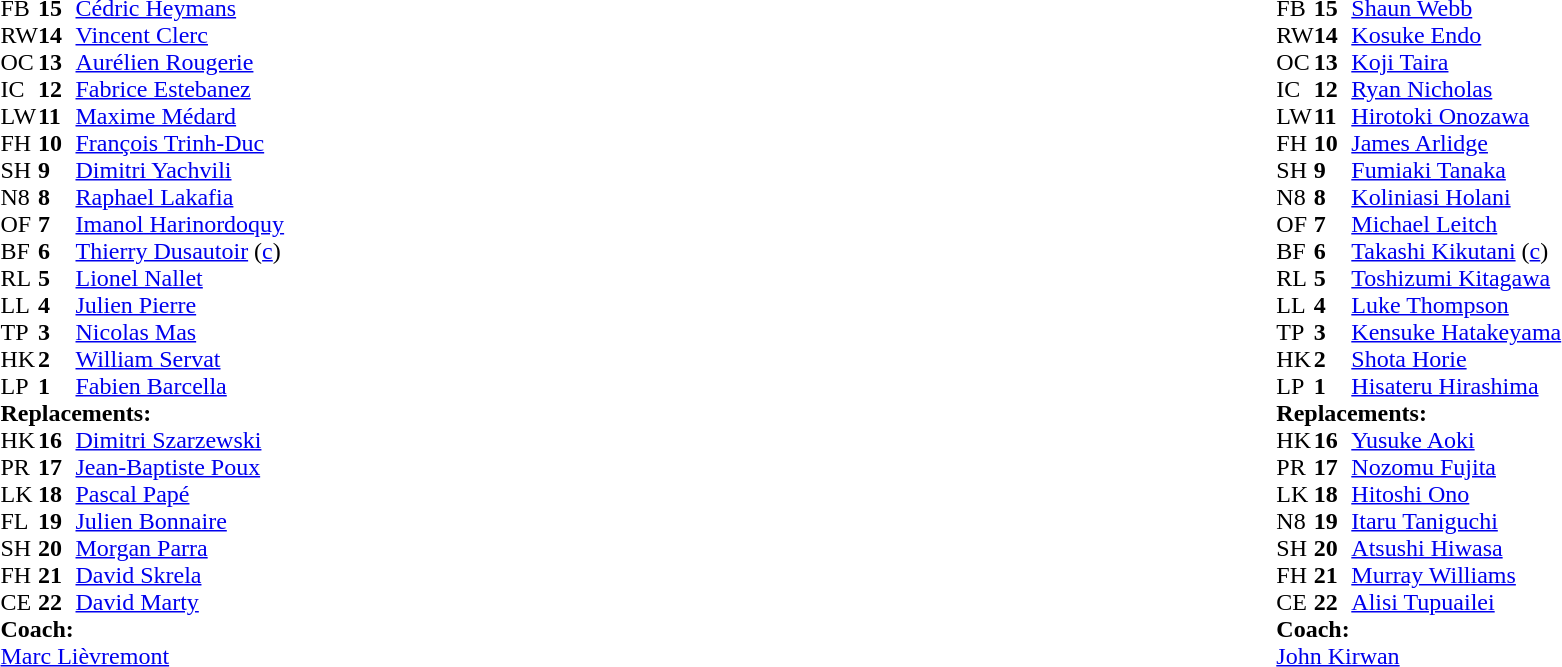<table width="100%">
<tr>
<td style="vertical-align:top" width="50%"><br><table cellspacing="0" cellpadding="0">
<tr>
<th width="25"></th>
<th width="25"></th>
</tr>
<tr>
<td>FB</td>
<td><strong>15</strong></td>
<td><a href='#'>Cédric Heymans</a></td>
</tr>
<tr>
<td>RW</td>
<td><strong>14</strong></td>
<td><a href='#'>Vincent Clerc</a></td>
</tr>
<tr>
<td>OC</td>
<td><strong>13</strong></td>
<td><a href='#'>Aurélien Rougerie</a></td>
</tr>
<tr>
<td>IC</td>
<td><strong>12</strong></td>
<td><a href='#'>Fabrice Estebanez</a></td>
<td></td>
<td></td>
</tr>
<tr>
<td>LW</td>
<td><strong>11</strong></td>
<td><a href='#'>Maxime Médard</a></td>
</tr>
<tr>
<td>FH</td>
<td><strong>10</strong></td>
<td><a href='#'>François Trinh-Duc</a></td>
<td></td>
<td></td>
</tr>
<tr>
<td>SH</td>
<td><strong>9</strong></td>
<td><a href='#'>Dimitri Yachvili</a></td>
</tr>
<tr>
<td>N8</td>
<td><strong>8</strong></td>
<td><a href='#'>Raphael Lakafia</a></td>
</tr>
<tr>
<td>OF</td>
<td><strong>7</strong></td>
<td><a href='#'>Imanol Harinordoquy</a></td>
<td></td>
<td></td>
</tr>
<tr>
<td>BF</td>
<td><strong>6</strong></td>
<td><a href='#'>Thierry Dusautoir</a> (<a href='#'>c</a>)</td>
</tr>
<tr>
<td>RL</td>
<td><strong>5</strong></td>
<td><a href='#'>Lionel Nallet</a></td>
</tr>
<tr>
<td>LL</td>
<td><strong>4</strong></td>
<td><a href='#'>Julien Pierre</a></td>
<td></td>
<td></td>
</tr>
<tr>
<td>TP</td>
<td><strong>3</strong></td>
<td><a href='#'>Nicolas Mas</a></td>
</tr>
<tr>
<td>HK</td>
<td><strong>2</strong></td>
<td><a href='#'>William Servat</a></td>
<td></td>
<td></td>
</tr>
<tr>
<td>LP</td>
<td><strong>1</strong></td>
<td><a href='#'>Fabien Barcella</a></td>
<td></td>
<td></td>
</tr>
<tr>
<td colspan=3><strong>Replacements:</strong></td>
</tr>
<tr>
<td>HK</td>
<td><strong>16</strong></td>
<td><a href='#'>Dimitri Szarzewski</a></td>
<td></td>
<td></td>
</tr>
<tr>
<td>PR</td>
<td><strong>17</strong></td>
<td><a href='#'>Jean-Baptiste Poux</a></td>
<td></td>
<td></td>
</tr>
<tr>
<td>LK</td>
<td><strong>18</strong></td>
<td><a href='#'>Pascal Papé</a></td>
<td></td>
<td></td>
</tr>
<tr>
<td>FL</td>
<td><strong>19</strong></td>
<td><a href='#'>Julien Bonnaire</a></td>
<td></td>
<td></td>
</tr>
<tr>
<td>SH</td>
<td><strong>20</strong></td>
<td><a href='#'>Morgan Parra</a></td>
<td></td>
<td></td>
<td></td>
</tr>
<tr>
<td>FH</td>
<td><strong>21</strong></td>
<td><a href='#'>David Skrela</a></td>
<td></td>
<td></td>
<td></td>
</tr>
<tr>
<td>CE</td>
<td><strong>22</strong></td>
<td><a href='#'>David Marty</a></td>
<td></td>
<td></td>
</tr>
<tr>
<td colspan=3><strong>Coach:</strong></td>
</tr>
<tr>
<td colspan="4"><a href='#'>Marc Lièvremont</a></td>
</tr>
</table>
</td>
<td style="vertical-align:top"></td>
<td style="vertical-align:top" width="50%"><br><table cellspacing="0" cellpadding="0" align="center">
<tr>
<th width="25"></th>
<th width="25"></th>
</tr>
<tr>
<td>FB</td>
<td><strong>15</strong></td>
<td><a href='#'>Shaun Webb</a></td>
<td></td>
<td></td>
</tr>
<tr>
<td>RW</td>
<td><strong>14</strong></td>
<td><a href='#'>Kosuke Endo</a></td>
</tr>
<tr>
<td>OC</td>
<td><strong>13</strong></td>
<td><a href='#'>Koji Taira</a></td>
<td></td>
<td></td>
</tr>
<tr>
<td>IC</td>
<td><strong>12</strong></td>
<td><a href='#'>Ryan Nicholas</a></td>
</tr>
<tr>
<td>LW</td>
<td><strong>11</strong></td>
<td><a href='#'>Hirotoki Onozawa</a></td>
</tr>
<tr>
<td>FH</td>
<td><strong>10</strong></td>
<td><a href='#'>James Arlidge</a></td>
</tr>
<tr>
<td>SH</td>
<td><strong>9</strong></td>
<td><a href='#'>Fumiaki Tanaka</a></td>
<td></td>
<td></td>
</tr>
<tr>
<td>N8</td>
<td><strong>8</strong></td>
<td><a href='#'>Koliniasi Holani</a></td>
<td></td>
<td></td>
</tr>
<tr>
<td>OF</td>
<td><strong>7</strong></td>
<td><a href='#'>Michael Leitch</a></td>
</tr>
<tr>
<td>BF</td>
<td><strong>6</strong></td>
<td><a href='#'>Takashi Kikutani</a> (<a href='#'>c</a>)</td>
</tr>
<tr>
<td>RL</td>
<td><strong>5</strong></td>
<td><a href='#'>Toshizumi Kitagawa</a></td>
</tr>
<tr>
<td>LL</td>
<td><strong>4</strong></td>
<td><a href='#'>Luke Thompson</a></td>
</tr>
<tr>
<td>TP</td>
<td><strong>3</strong></td>
<td><a href='#'>Kensuke Hatakeyama</a></td>
<td></td>
<td></td>
</tr>
<tr>
<td>HK</td>
<td><strong>2</strong></td>
<td><a href='#'>Shota Horie</a></td>
</tr>
<tr>
<td>LP</td>
<td><strong>1</strong></td>
<td><a href='#'>Hisateru Hirashima</a></td>
</tr>
<tr>
<td colspan=3><strong>Replacements:</strong></td>
</tr>
<tr>
<td>HK</td>
<td><strong>16</strong></td>
<td><a href='#'>Yusuke Aoki</a></td>
</tr>
<tr>
<td>PR</td>
<td><strong>17</strong></td>
<td><a href='#'>Nozomu Fujita</a></td>
<td></td>
<td></td>
</tr>
<tr>
<td>LK</td>
<td><strong>18</strong></td>
<td><a href='#'>Hitoshi Ono</a></td>
</tr>
<tr>
<td>N8</td>
<td><strong>19</strong></td>
<td><a href='#'>Itaru Taniguchi</a></td>
<td></td>
<td></td>
</tr>
<tr>
<td>SH</td>
<td><strong>20</strong></td>
<td><a href='#'>Atsushi Hiwasa</a></td>
<td></td>
<td></td>
</tr>
<tr>
<td>FH</td>
<td><strong>21</strong></td>
<td><a href='#'>Murray Williams</a></td>
<td></td>
<td></td>
</tr>
<tr>
<td>CE</td>
<td><strong>22</strong></td>
<td><a href='#'>Alisi Tupuailei</a></td>
<td></td>
<td></td>
</tr>
<tr>
<td colspan=3><strong>Coach:</strong></td>
</tr>
<tr>
<td colspan="4"> <a href='#'>John Kirwan</a></td>
</tr>
</table>
</td>
</tr>
</table>
